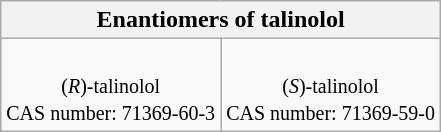<table class="wikitable" style="text-align:center">
<tr class="hintergrundfarbe6">
<th colspan="2">Enantiomers of talinolol</th>
</tr>
<tr>
<td><br><small> (<em>R</em>)-talinolol<br>CAS number: 71369-60-3</small></td>
<td><br><small> (<em>S</em>)-talinolol<br>CAS number: 71369-59-0</small></td>
</tr>
</table>
